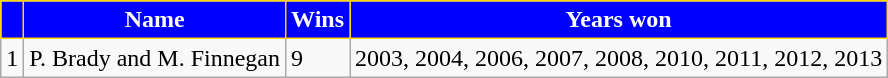<table class="wikitable">
<tr>
<th style="background:blue; color:white; border:1px solid gold;"></th>
<th style="background:blue; color:white; border:1px solid gold;">Name</th>
<th style="background:blue; color:white; border:1px solid gold;">Wins</th>
<th style="background:blue; color:white; border:1px solid gold;">Years won</th>
</tr>
<tr>
<td>1</td>
<td>P. Brady and M. Finnegan</td>
<td>9</td>
<td>2003, 2004, 2006, 2007, 2008, 2010, 2011, 2012, 2013</td>
</tr>
</table>
